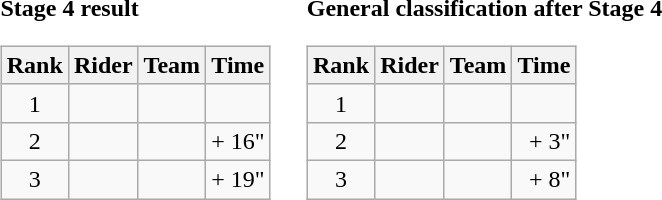<table>
<tr>
<td><strong>Stage 4 result</strong><br><table class="wikitable">
<tr>
<th scope="col">Rank</th>
<th scope="col">Rider</th>
<th scope="col">Team</th>
<th scope="col">Time</th>
</tr>
<tr>
<td style="text-align:center;">1</td>
<td></td>
<td></td>
<td style="text-align:right;"></td>
</tr>
<tr>
<td style="text-align:center;">2</td>
<td></td>
<td></td>
<td style="text-align:right;">+ 16"</td>
</tr>
<tr>
<td style="text-align:center;">3</td>
<td></td>
<td></td>
<td style="text-align:right;">+ 19"</td>
</tr>
</table>
</td>
<td></td>
<td><strong>General classification after Stage 4</strong><br><table class="wikitable">
<tr>
<th scope="col">Rank</th>
<th scope="col">Rider</th>
<th scope="col">Team</th>
<th scope="col">Time</th>
</tr>
<tr>
<td style="text-align:center;">1</td>
<td></td>
<td></td>
<td style="text-align:right;"></td>
</tr>
<tr>
<td style="text-align:center;">2</td>
<td></td>
<td></td>
<td style="text-align:right;">+ 3"</td>
</tr>
<tr>
<td style="text-align:center;">3</td>
<td></td>
<td></td>
<td style="text-align:right;">+ 8"</td>
</tr>
</table>
</td>
</tr>
</table>
